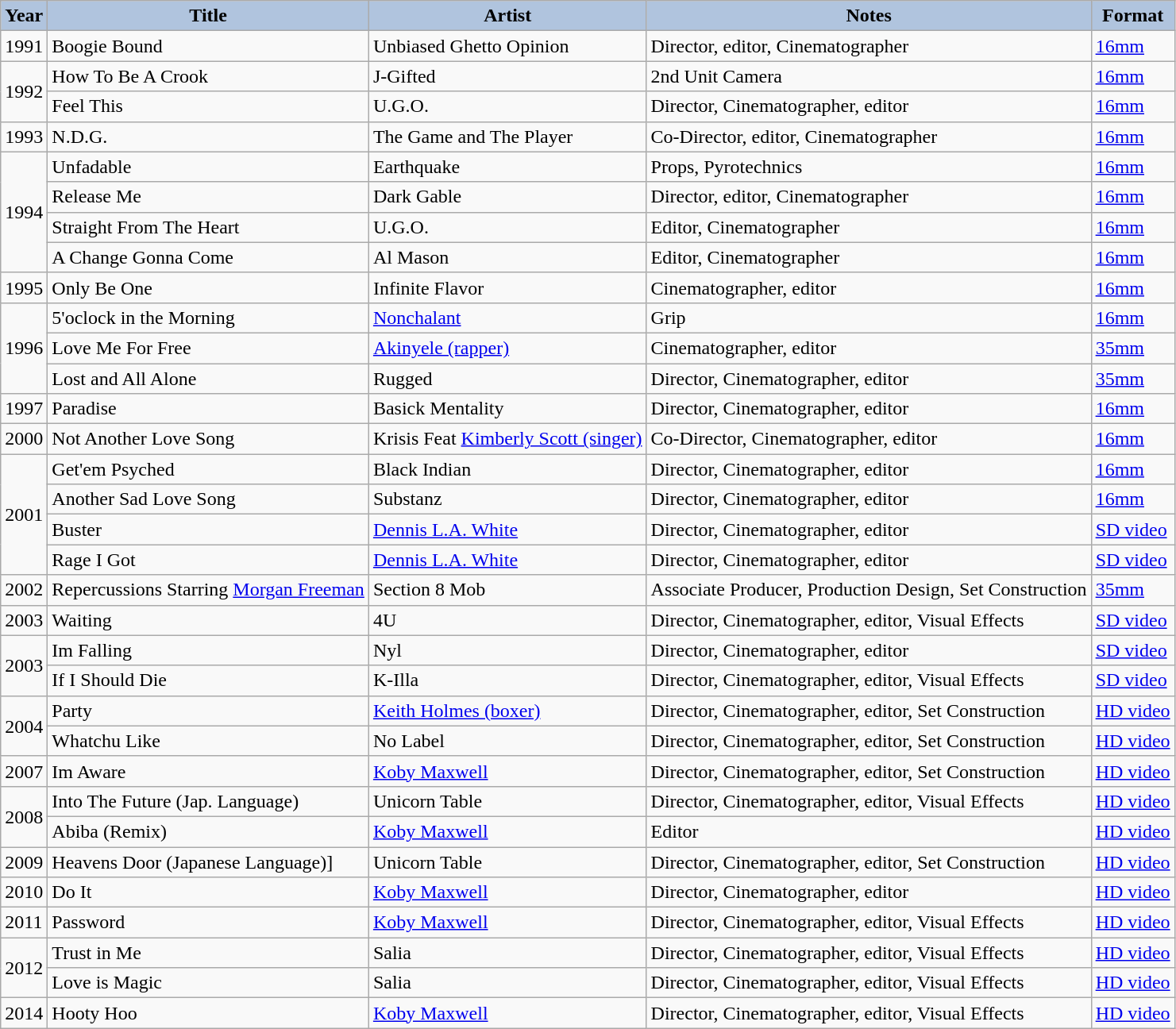<table class="wikitable">
<tr>
<th style="background:#B0C4DE;">Year</th>
<th style="background:#B0C4DE;">Title</th>
<th style="background:#B0C4DE;">Artist</th>
<th style="background:#B0C4DE;">Notes</th>
<th style="background:#B0C4DE;">Format</th>
</tr>
<tr>
<td rowspan="1">1991</td>
<td>Boogie Bound</td>
<td>Unbiased Ghetto Opinion</td>
<td>Director, editor, Cinematographer</td>
<td><a href='#'>16mm</a></td>
</tr>
<tr>
<td rowspan="2">1992</td>
<td>How To Be A Crook</td>
<td>J-Gifted</td>
<td>2nd Unit Camera</td>
<td><a href='#'>16mm</a></td>
</tr>
<tr>
<td>Feel This</td>
<td>U.G.O.</td>
<td>Director, Cinematographer, editor</td>
<td><a href='#'>16mm</a></td>
</tr>
<tr>
<td rowspan ="1">1993</td>
<td>N.D.G.</td>
<td>The Game and The Player</td>
<td>Co-Director, editor, Cinematographer</td>
<td><a href='#'>16mm</a></td>
</tr>
<tr>
<td rowspan="4">1994</td>
<td>Unfadable</td>
<td>Earthquake</td>
<td>Props, Pyrotechnics</td>
<td><a href='#'>16mm</a></td>
</tr>
<tr>
<td>Release Me</td>
<td>Dark Gable</td>
<td>Director, editor, Cinematographer</td>
<td><a href='#'>16mm</a></td>
</tr>
<tr>
<td>Straight From The Heart</td>
<td>U.G.O.</td>
<td>Editor, Cinematographer</td>
<td><a href='#'>16mm</a></td>
</tr>
<tr>
<td>A Change Gonna Come</td>
<td>Al Mason</td>
<td>Editor, Cinematographer</td>
<td><a href='#'>16mm</a></td>
</tr>
<tr>
<td rowspan="1">1995</td>
<td>Only Be One</td>
<td>Infinite Flavor</td>
<td>Cinematographer, editor</td>
<td><a href='#'>16mm</a></td>
</tr>
<tr>
<td rowspan="3">1996</td>
<td>5'oclock in the Morning</td>
<td><a href='#'>Nonchalant</a></td>
<td>Grip</td>
<td><a href='#'>16mm</a></td>
</tr>
<tr>
<td>Love Me For Free</td>
<td><a href='#'>Akinyele (rapper)</a></td>
<td>Cinematographer, editor</td>
<td><a href='#'>35mm</a></td>
</tr>
<tr>
<td>Lost and All Alone</td>
<td>Rugged</td>
<td>Director, Cinematographer, editor</td>
<td><a href='#'>35mm</a></td>
</tr>
<tr>
<td rowspan="1">1997</td>
<td>Paradise</td>
<td>Basick Mentality</td>
<td>Director, Cinematographer, editor</td>
<td><a href='#'>16mm</a></td>
</tr>
<tr>
<td rowspan=" 1">2000</td>
<td>Not Another Love Song</td>
<td>Krisis Feat <a href='#'>Kimberly Scott (singer)</a></td>
<td>Co-Director, Cinematographer, editor</td>
<td><a href='#'>16mm</a></td>
</tr>
<tr>
<td rowspan="4">2001</td>
<td>Get'em Psyched</td>
<td>Black Indian</td>
<td>Director, Cinematographer, editor</td>
<td><a href='#'>16mm</a></td>
</tr>
<tr>
<td>Another Sad Love Song</td>
<td>Substanz</td>
<td>Director, Cinematographer, editor</td>
<td><a href='#'>16mm</a></td>
</tr>
<tr>
<td>Buster</td>
<td><a href='#'>Dennis L.A. White</a></td>
<td>Director, Cinematographer, editor</td>
<td><a href='#'>SD video</a></td>
</tr>
<tr>
<td>Rage I Got</td>
<td><a href='#'>Dennis L.A. White</a></td>
<td>Director, Cinematographer, editor</td>
<td><a href='#'>SD video</a></td>
</tr>
<tr>
<td rowspan="1">2002</td>
<td>Repercussions Starring <a href='#'>Morgan Freeman</a></td>
<td>Section 8 Mob</td>
<td>Associate Producer, Production Design, Set Construction</td>
<td><a href='#'>35mm</a></td>
</tr>
<tr>
<td rowspan="1">2003</td>
<td>Waiting</td>
<td>4U</td>
<td>Director, Cinematographer, editor, Visual Effects</td>
<td><a href='#'>SD video</a></td>
</tr>
<tr>
<td rowspan="2">2003</td>
<td>Im Falling</td>
<td>Nyl</td>
<td>Director, Cinematographer, editor</td>
<td><a href='#'>SD video</a></td>
</tr>
<tr>
<td>If I Should Die</td>
<td>K-Illa</td>
<td>Director, Cinematographer, editor, Visual Effects</td>
<td><a href='#'>SD video</a></td>
</tr>
<tr>
<td rowspan="2 ">2004</td>
<td>Party</td>
<td><a href='#'>Keith Holmes (boxer)</a></td>
<td>Director, Cinematographer, editor, Set Construction</td>
<td><a href='#'>HD video</a></td>
</tr>
<tr>
<td>Whatchu Like</td>
<td>No Label</td>
<td>Director, Cinematographer, editor, Set Construction</td>
<td><a href='#'>HD video</a></td>
</tr>
<tr>
<td rowspan="1">2007</td>
<td>Im Aware</td>
<td><a href='#'>Koby Maxwell</a></td>
<td>Director, Cinematographer, editor, Set Construction</td>
<td><a href='#'>HD video</a></td>
</tr>
<tr>
<td rowspan="2">2008</td>
<td>Into The Future (Jap. Language)</td>
<td>Unicorn Table</td>
<td>Director, Cinematographer, editor, Visual Effects</td>
<td><a href='#'>HD video</a></td>
</tr>
<tr>
<td>Abiba (Remix)</td>
<td><a href='#'>Koby Maxwell</a></td>
<td>Editor</td>
<td><a href='#'>HD video</a></td>
</tr>
<tr>
<td rowspan="1">2009</td>
<td>Heavens Door (Japanese Language)]</td>
<td>Unicorn Table</td>
<td>Director, Cinematographer, editor, Set Construction</td>
<td><a href='#'>HD video</a></td>
</tr>
<tr>
<td rowspan="1">2010</td>
<td>Do It</td>
<td><a href='#'>Koby Maxwell</a></td>
<td>Director, Cinematographer, editor</td>
<td><a href='#'>HD video</a></td>
</tr>
<tr>
<td rowspan="1">2011</td>
<td>Password</td>
<td><a href='#'>Koby Maxwell</a></td>
<td>Director, Cinematographer, editor, Visual Effects</td>
<td><a href='#'>HD video</a></td>
</tr>
<tr>
<td rowspan="2">2012</td>
<td>Trust in Me</td>
<td>Salia</td>
<td>Director, Cinematographer, editor, Visual Effects</td>
<td><a href='#'>HD video</a></td>
</tr>
<tr>
<td>Love is Magic</td>
<td>Salia</td>
<td>Director, Cinematographer, editor, Visual Effects</td>
<td><a href='#'>HD video</a></td>
</tr>
<tr>
<td rowspan="1">2014</td>
<td>Hooty Hoo</td>
<td><a href='#'>Koby Maxwell</a></td>
<td>Director, Cinematographer, editor, Visual Effects</td>
<td><a href='#'>HD video</a></td>
</tr>
</table>
